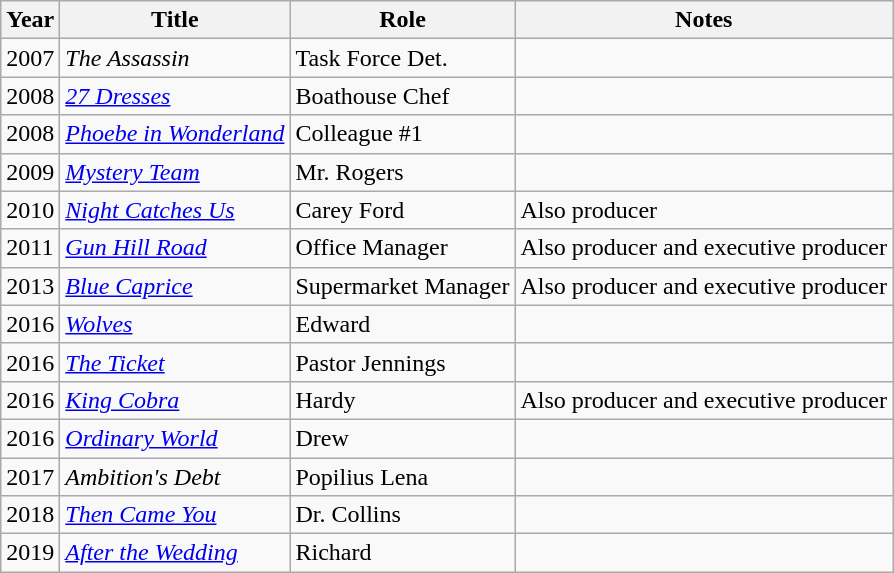<table class = "wikitable sortable">
<tr>
<th>Year</th>
<th>Title</th>
<th>Role</th>
<th>Notes</th>
</tr>
<tr>
<td>2007</td>
<td><em>The Assassin</em></td>
<td>Task Force Det.</td>
<td></td>
</tr>
<tr>
<td>2008</td>
<td><em><a href='#'>27 Dresses</a></em></td>
<td>Boathouse Chef</td>
<td></td>
</tr>
<tr>
<td>2008</td>
<td><em><a href='#'>Phoebe in Wonderland</a></em></td>
<td>Colleague #1</td>
<td></td>
</tr>
<tr>
<td>2009</td>
<td><em><a href='#'>Mystery Team</a></em></td>
<td>Mr. Rogers</td>
<td></td>
</tr>
<tr>
<td>2010</td>
<td><em><a href='#'>Night Catches Us</a></em></td>
<td>Carey Ford</td>
<td>Also producer</td>
</tr>
<tr>
<td>2011</td>
<td><em><a href='#'>Gun Hill Road</a></em></td>
<td>Office Manager</td>
<td>Also producer and executive producer</td>
</tr>
<tr>
<td>2013</td>
<td><em><a href='#'>Blue Caprice</a></em></td>
<td>Supermarket Manager</td>
<td>Also producer and executive producer</td>
</tr>
<tr>
<td>2016</td>
<td><em><a href='#'>Wolves</a></em></td>
<td>Edward</td>
<td></td>
</tr>
<tr>
<td>2016</td>
<td><em><a href='#'>The Ticket</a></em></td>
<td>Pastor Jennings</td>
<td></td>
</tr>
<tr>
<td>2016</td>
<td><em><a href='#'>King Cobra</a></em></td>
<td>Hardy</td>
<td>Also producer and executive producer</td>
</tr>
<tr>
<td>2016</td>
<td><em><a href='#'>Ordinary World</a></em></td>
<td>Drew</td>
<td></td>
</tr>
<tr>
<td>2017</td>
<td><em>Ambition's Debt</em></td>
<td>Popilius Lena</td>
<td></td>
</tr>
<tr>
<td>2018</td>
<td><em><a href='#'>Then Came You</a></em></td>
<td>Dr. Collins</td>
<td></td>
</tr>
<tr>
<td>2019</td>
<td><em><a href='#'>After the Wedding</a></em></td>
<td>Richard</td>
<td></td>
</tr>
</table>
